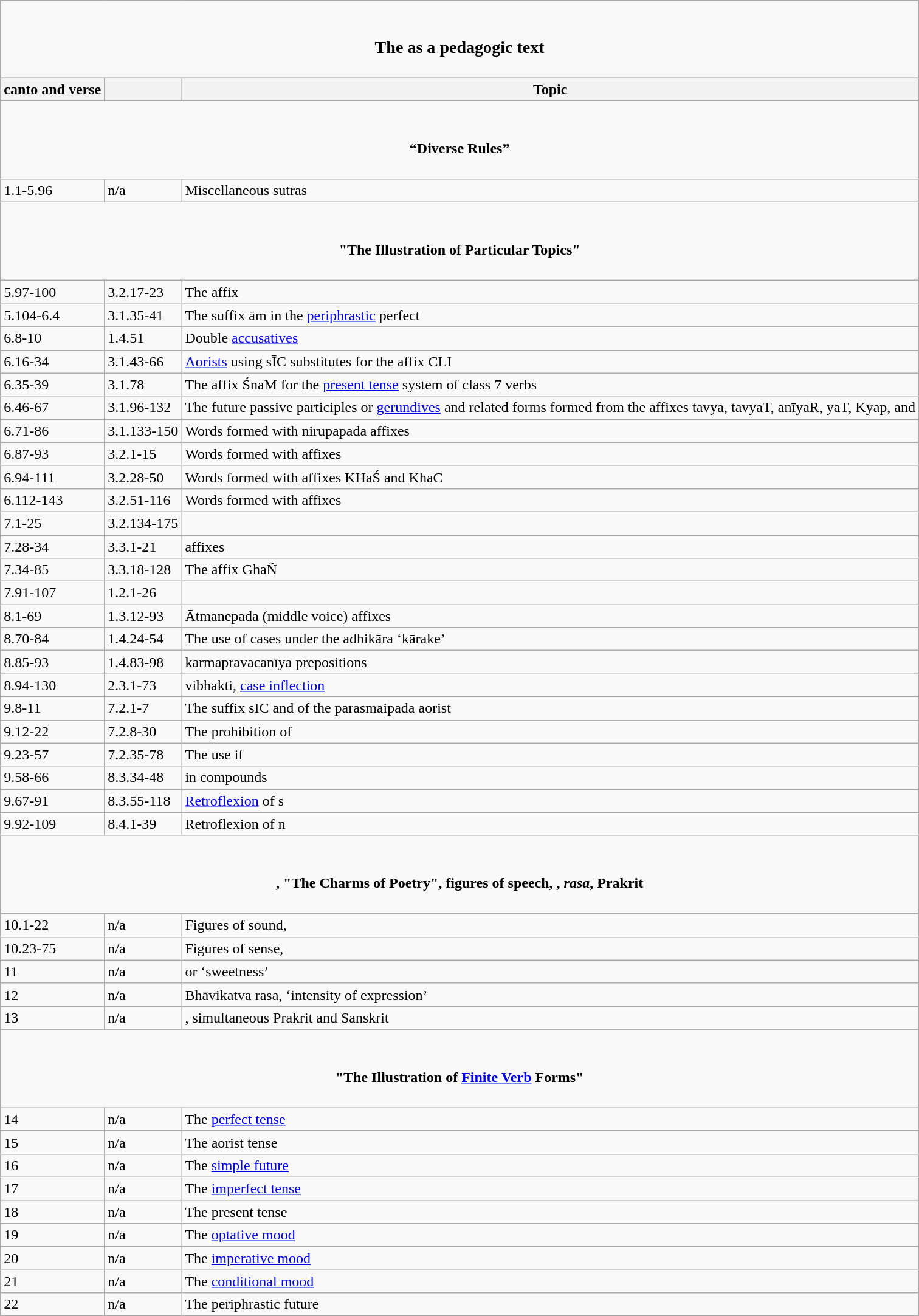<table class="wikitable">
<tr>
<td colspan="3" align="center"><br><h3>The <em></em>  as a pedagogic text</h3></td>
</tr>
<tr>
<th><em></em> canto and verse</th>
<th></th>
<th>Topic</th>
</tr>
<tr>
<td colspan="3" align="center"><br><h4> “Diverse Rules”</h4></td>
</tr>
<tr>
<td>1.1-5.96</td>
<td>n/a</td>
<td>Miscellaneous sutras</td>
</tr>
<tr>
<td colspan="3" align="center"><br><h4> "The Illustration of Particular Topics"</h4></td>
</tr>
<tr>
<td>5.97-100</td>
<td>3.2.17-23</td>
<td>The affix </td>
</tr>
<tr>
<td>5.104-6.4</td>
<td>3.1.35-41</td>
<td>The suffix ām in the <a href='#'>periphrastic</a> perfect</td>
</tr>
<tr>
<td>6.8-10</td>
<td>1.4.51</td>
<td>Double <a href='#'>accusatives</a></td>
</tr>
<tr>
<td>6.16-34</td>
<td>3.1.43-66</td>
<td><a href='#'>Aorists</a> using sĪC substitutes for the affix CLI</td>
</tr>
<tr>
<td>6.35-39</td>
<td>3.1.78</td>
<td>The affix ŚnaM for the <a href='#'>present tense</a> system of class 7 verbs</td>
</tr>
<tr>
<td>6.46-67</td>
<td>3.1.96-132</td>
<td>The future passive participles or <a href='#'>gerundives</a> and related forms formed from the  affixes tavya, tavyaT, anīyaR, yaT, Kyap, and </td>
</tr>
<tr>
<td>6.71-86</td>
<td>3.1.133-150</td>
<td>Words formed with nirupapada  affixes </td>
</tr>
<tr>
<td>6.87-93</td>
<td>3.2.1-15</td>
<td>Words formed with  affixes </td>
</tr>
<tr>
<td>6.94-111</td>
<td>3.2.28-50</td>
<td>Words formed with affixes KHaŚ and KhaC</td>
</tr>
<tr>
<td>6.112-143</td>
<td>3.2.51-116</td>
<td>Words formed with  affixes</td>
</tr>
<tr>
<td>7.1-25</td>
<td>3.2.134-175</td>
<td></td>
</tr>
<tr>
<td>7.28-34</td>
<td>3.3.1-21</td>
<td> affixes</td>
</tr>
<tr>
<td>7.34-85</td>
<td>3.3.18-128</td>
<td>The affix GhaÑ</td>
</tr>
<tr>
<td>7.91-107</td>
<td>1.2.1-26</td>
<td></td>
</tr>
<tr>
<td>8.1-69</td>
<td>1.3.12-93</td>
<td>Ātmanepada (middle voice) affixes</td>
</tr>
<tr>
<td>8.70-84</td>
<td>1.4.24-54</td>
<td>The use of cases under the adhikāra ‘kārake’</td>
</tr>
<tr>
<td>8.85-93</td>
<td>1.4.83-98</td>
<td>karmapravacanīya prepositions</td>
</tr>
<tr>
<td>8.94-130</td>
<td>2.3.1-73</td>
<td>vibhakti, <a href='#'>case inflection</a></td>
</tr>
<tr>
<td>9.8-11</td>
<td>7.2.1-7</td>
<td>The suffix sIC and  of the parasmaipada aorist</td>
</tr>
<tr>
<td>9.12-22</td>
<td>7.2.8-30</td>
<td>The prohibition of </td>
</tr>
<tr>
<td>9.23-57</td>
<td>7.2.35-78</td>
<td>The use if </td>
</tr>
<tr>
<td>9.58-66</td>
<td>8.3.34-48</td>
<td> in compounds</td>
</tr>
<tr>
<td>9.67-91</td>
<td>8.3.55-118</td>
<td><a href='#'>Retroflexion</a> of s</td>
</tr>
<tr>
<td>9.92-109</td>
<td>8.4.1-39</td>
<td>Retroflexion of n</td>
</tr>
<tr>
<td colspan="3" align="center"><br><h4>, "The Charms of Poetry", figures of speech, <em></em>, <em>rasa</em>, Prakrit</h4></td>
</tr>
<tr>
<td>10.1-22</td>
<td>n/a</td>
<td>Figures of sound, </td>
</tr>
<tr>
<td>10.23-75</td>
<td>n/a</td>
<td>Figures of sense, </td>
</tr>
<tr>
<td>11</td>
<td>n/a</td>
<td> or ‘sweetness’</td>
</tr>
<tr>
<td>12</td>
<td>n/a</td>
<td>Bhāvikatva rasa, ‘intensity of expression’</td>
</tr>
<tr>
<td>13</td>
<td>n/a</td>
<td>, simultaneous Prakrit and Sanskrit</td>
</tr>
<tr>
<td colspan="3" align="center"><br><h4> "The Illustration of <a href='#'>Finite Verb</a> Forms"</h4></td>
</tr>
<tr>
<td>14</td>
<td>n/a</td>
<td>The <a href='#'>perfect tense</a></td>
</tr>
<tr>
<td>15</td>
<td>n/a</td>
<td>The aorist tense</td>
</tr>
<tr>
<td>16</td>
<td>n/a</td>
<td>The <a href='#'>simple future</a></td>
</tr>
<tr>
<td>17</td>
<td>n/a</td>
<td>The <a href='#'>imperfect tense</a></td>
</tr>
<tr>
<td>18</td>
<td>n/a</td>
<td>The present tense</td>
</tr>
<tr>
<td>19</td>
<td>n/a</td>
<td>The <a href='#'>optative mood</a></td>
</tr>
<tr>
<td>20</td>
<td>n/a</td>
<td>The <a href='#'>imperative mood</a></td>
</tr>
<tr>
<td>21</td>
<td>n/a</td>
<td>The <a href='#'>conditional mood</a></td>
</tr>
<tr>
<td>22</td>
<td>n/a</td>
<td>The periphrastic future</td>
</tr>
</table>
